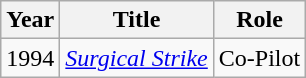<table class="wikitable sortable">
<tr>
<th>Year</th>
<th>Title</th>
<th>Role</th>
</tr>
<tr>
<td>1994</td>
<td><em><a href='#'>Surgical Strike</a></em></td>
<td>Co-Pilot</td>
</tr>
</table>
